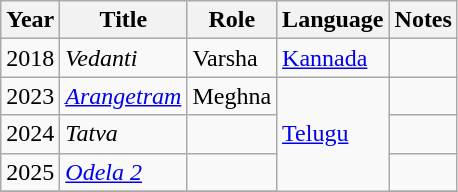<table class="wikitable">
<tr>
<th>Year</th>
<th>Title</th>
<th>Role</th>
<th>Language</th>
<th>Notes</th>
</tr>
<tr>
<td>2018</td>
<td><em>Vedanti</em></td>
<td>Varsha</td>
<td><a href='#'>Kannada</a></td>
<td></td>
</tr>
<tr>
<td>2023</td>
<td><em><a href='#'>Arangetram</a></em></td>
<td>Meghna</td>
<td rowspan="4"><a href='#'>Telugu</a></td>
<td></td>
</tr>
<tr>
<td>2024</td>
<td><em>Tatva</em></td>
<td></td>
<td></td>
</tr>
<tr>
<td>2025</td>
<td><em><a href='#'>Odela 2</a></em></td>
<td></td>
<td></td>
</tr>
<tr>
</tr>
</table>
